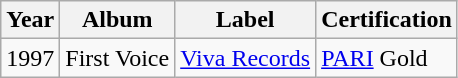<table class="wikitable">
<tr>
<th>Year</th>
<th>Album</th>
<th>Label</th>
<th>Certification</th>
</tr>
<tr>
<td>1997</td>
<td>First Voice</td>
<td><a href='#'>Viva Records</a></td>
<td><a href='#'>PARI</a> Gold</td>
</tr>
</table>
